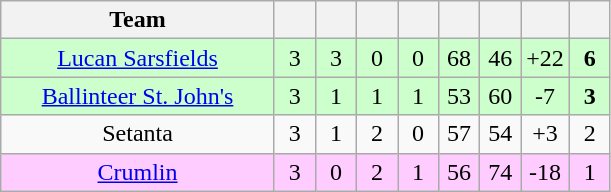<table class="wikitable" style="text-align:center">
<tr>
<th style="width:175px;">Team</th>
<th width="20"></th>
<th width="20"></th>
<th width="20"></th>
<th width="20"></th>
<th width="20"></th>
<th width="20"></th>
<th width="20"></th>
<th width="20"></th>
</tr>
<tr style="background:#cfc;">
<td><a href='#'>Lucan Sarsfields</a></td>
<td>3</td>
<td>3</td>
<td>0</td>
<td>0</td>
<td>68</td>
<td>46</td>
<td>+22</td>
<td><strong>6</strong></td>
</tr>
<tr style="background:#cfc;">
<td><a href='#'>Ballinteer St. John's</a></td>
<td>3</td>
<td>1</td>
<td>1</td>
<td>1</td>
<td>53</td>
<td>60</td>
<td>-7</td>
<td><strong>3</strong></td>
</tr>
<tr>
<td>Setanta</td>
<td>3</td>
<td>1</td>
<td>2</td>
<td>0</td>
<td>57</td>
<td>54</td>
<td>+3</td>
<td>2</td>
</tr>
<tr style="background:#fcf;">
<td><a href='#'>Crumlin</a></td>
<td>3</td>
<td>0</td>
<td>2</td>
<td>1</td>
<td>56</td>
<td>74</td>
<td>-18</td>
<td>1</td>
</tr>
</table>
